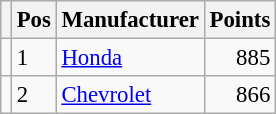<table class="wikitable" style="font-size: 95%;">
<tr>
<th></th>
<th>Pos</th>
<th>Manufacturer</th>
<th>Points</th>
</tr>
<tr>
<td align="left"></td>
<td>1</td>
<td> <a href='#'>Honda</a></td>
<td align="right">885</td>
</tr>
<tr>
<td align="left"></td>
<td>2</td>
<td> <a href='#'>Chevrolet</a></td>
<td align="right">866</td>
</tr>
</table>
